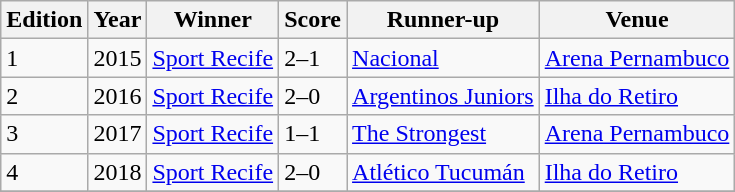<table class="wikitable sortable">
<tr>
<th>Edition</th>
<th>Year</th>
<th>Winner</th>
<th>Score</th>
<th>Runner-up</th>
<th>Venue</th>
</tr>
<tr>
<td>1</td>
<td>2015</td>
<td> <a href='#'>Sport Recife</a></td>
<td>2–1</td>
<td> <a href='#'>Nacional</a></td>
<td><a href='#'>Arena Pernambuco</a></td>
</tr>
<tr>
<td>2</td>
<td>2016</td>
<td> <a href='#'>Sport Recife</a></td>
<td>2–0</td>
<td> <a href='#'>Argentinos Juniors</a></td>
<td><a href='#'>Ilha do Retiro</a></td>
</tr>
<tr>
<td>3</td>
<td>2017</td>
<td> <a href='#'>Sport Recife</a></td>
<td>1–1 </td>
<td> <a href='#'>The Strongest</a></td>
<td><a href='#'>Arena Pernambuco</a></td>
</tr>
<tr>
<td>4</td>
<td>2018</td>
<td> <a href='#'>Sport Recife</a></td>
<td>2–0</td>
<td> <a href='#'>Atlético Tucumán</a></td>
<td><a href='#'>Ilha do Retiro</a></td>
</tr>
<tr>
</tr>
</table>
